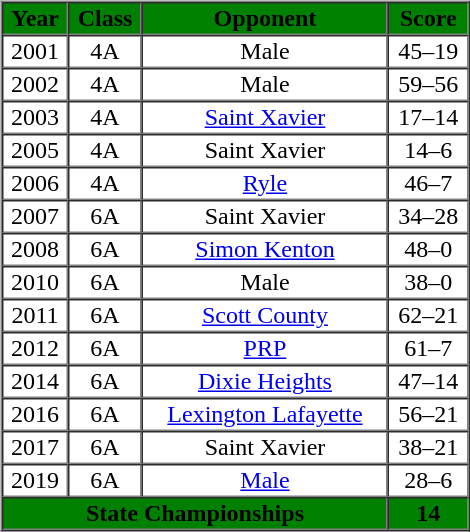<table border="0" style="width:50%;">
<tr>
<td valign="left"><br><table cellpadding="1" border="1" cellspacing="0" style="width:50%;">
<tr>
<th bgcolor=green><span>Year</span></th>
<th bgcolor=green><span>Class</span></th>
<th bgcolor=green><span>Opponent</span></th>
<th bgcolor=green><span>Score</span></th>
</tr>
<tr style="text-align:center;">
<td>2001</td>
<td>4A</td>
<td>Male</td>
<td>45–19</td>
</tr>
<tr style="text-align:center;">
<td>2002</td>
<td>4A</td>
<td>Male</td>
<td>59–56</td>
</tr>
<tr style="text-align:center;">
<td>2003</td>
<td>4A</td>
<td><a href='#'>Saint Xavier</a></td>
<td>17–14</td>
</tr>
<tr style="text-align:center;">
<td>2005</td>
<td>4A</td>
<td>Saint Xavier</td>
<td>14–6</td>
</tr>
<tr style="text-align:center;">
<td>2006</td>
<td>4A</td>
<td><a href='#'>Ryle</a></td>
<td>46–7</td>
</tr>
<tr style="text-align:center;">
<td>2007</td>
<td>6A</td>
<td>Saint Xavier</td>
<td>34–28</td>
</tr>
<tr style="text-align:center;">
<td>2008</td>
<td>6A</td>
<td><a href='#'>Simon Kenton</a></td>
<td>48–0</td>
</tr>
<tr style="text-align:center;">
<td>2010</td>
<td>6A</td>
<td>Male</td>
<td>38–0</td>
</tr>
<tr style="text-align:center;">
<td>2011</td>
<td>6A</td>
<td><a href='#'>Scott County</a></td>
<td>62–21</td>
</tr>
<tr style="text-align:center;">
<td>2012</td>
<td>6A</td>
<td><a href='#'>PRP</a></td>
<td>61–7</td>
</tr>
<tr style="text-align:center;">
<td>2014</td>
<td>6A</td>
<td><a href='#'>Dixie Heights</a></td>
<td>47–14</td>
</tr>
<tr style="text-align:center;">
<td>2016</td>
<td>6A</td>
<td><a href='#'>Lexington Lafayette</a></td>
<td>56–21</td>
</tr>
<tr style="text-align:center;">
<td>2017</td>
<td>6A</td>
<td>Saint Xavier</td>
<td>38–21</td>
</tr>
<tr style="text-align:center;">
<td>2019</td>
<td>6A</td>
<td><a href='#'>Male</a></td>
<td>28–6</td>
</tr>
<tr style="text-align:center;">
<td colspan=3 bgcolor=green><span><strong>State Championships</strong></span></td>
<td colspan=2 bgcolor=green><span><strong>14</strong></span></td>
</tr>
</table>
</td>
</tr>
</table>
